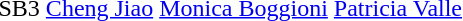<table>
<tr>
<td>SB3</td>
<td><a href='#'>Cheng Jiao</a><br></td>
<td><a href='#'>Monica Boggioni</a><br></td>
<td><a href='#'>Patricia Valle</a><br></td>
</tr>
</table>
